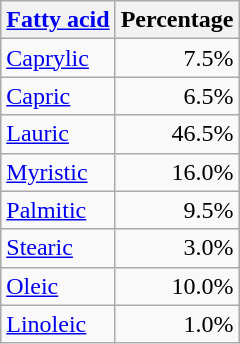<table class="wikitable sortable" align="center">
<tr>
<th><a href='#'>Fatty acid</a></th>
<th>Percentage</th>
</tr>
<tr>
<td><a href='#'>Caprylic</a></td>
<td align="right">7.5%</td>
</tr>
<tr>
<td><a href='#'>Capric</a></td>
<td align="right">6.5%</td>
</tr>
<tr>
<td><a href='#'>Lauric</a></td>
<td align="right">46.5%</td>
</tr>
<tr>
<td><a href='#'>Myristic</a></td>
<td align="right">16.0%</td>
</tr>
<tr>
<td><a href='#'>Palmitic</a></td>
<td align="right">9.5%</td>
</tr>
<tr>
<td><a href='#'>Stearic</a></td>
<td align="right">3.0%</td>
</tr>
<tr>
<td><a href='#'>Oleic</a></td>
<td align="right">10.0%</td>
</tr>
<tr>
<td><a href='#'>Linoleic</a></td>
<td align="right">1.0%</td>
</tr>
</table>
